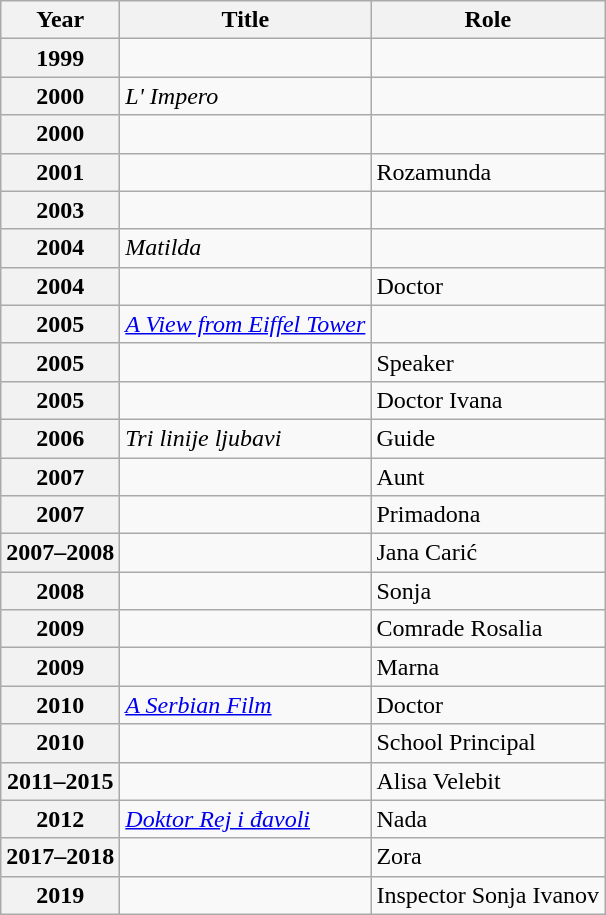<table class="wikitable plainrowheaders sortable">
<tr>
<th scope="col">Year</th>
<th scope="col">Title</th>
<th scope="col" class="unsortable">Role</th>
</tr>
<tr>
<th scope=row>1999</th>
<td><em></em></td>
<td></td>
</tr>
<tr>
<th scope=row>2000</th>
<td><em>L' Impero</em></td>
<td></td>
</tr>
<tr>
<th scope=row>2000</th>
<td><em></em></td>
<td></td>
</tr>
<tr>
<th scope=row>2001</th>
<td><em></em></td>
<td>Rozamunda</td>
</tr>
<tr>
<th scope=row>2003</th>
<td><em></em></td>
<td></td>
</tr>
<tr>
<th scope=row>2004</th>
<td><em>Matilda</em></td>
<td></td>
</tr>
<tr>
<th scope=row>2004</th>
<td><em></em></td>
<td>Doctor</td>
</tr>
<tr>
<th scope=row>2005</th>
<td><em><a href='#'>A View from Eiffel Tower</a></em></td>
<td></td>
</tr>
<tr>
<th scope=row>2005</th>
<td><em></em></td>
<td>Speaker</td>
</tr>
<tr>
<th scope=row>2005</th>
<td><em></em></td>
<td>Doctor Ivana</td>
</tr>
<tr>
<th scope=row>2006</th>
<td><em>Tri linije ljubavi</em></td>
<td>Guide</td>
</tr>
<tr>
<th scope=row>2007</th>
<td><em></em></td>
<td>Aunt</td>
</tr>
<tr>
<th scope=row>2007</th>
<td><em></em></td>
<td>Primadona</td>
</tr>
<tr>
<th scope=row>2007–2008</th>
<td><em></em></td>
<td>Jana Carić</td>
</tr>
<tr>
<th scope=row>2008</th>
<td><em></em></td>
<td>Sonja</td>
</tr>
<tr>
<th scope=row>2009</th>
<td><em></em></td>
<td>Comrade Rosalia</td>
</tr>
<tr>
<th scope=row>2009</th>
<td><em></em></td>
<td>Marna</td>
</tr>
<tr>
<th scope=row>2010</th>
<td><em><a href='#'>A Serbian Film</a></em></td>
<td>Doctor</td>
</tr>
<tr>
<th scope=row>2010</th>
<td><em></em></td>
<td>School Principal</td>
</tr>
<tr>
<th scope=row>2011–2015</th>
<td><em></em></td>
<td>Alisa Velebit</td>
</tr>
<tr>
<th scope=row>2012</th>
<td><em><a href='#'>Doktor Rej i đavoli</a></em></td>
<td>Nada</td>
</tr>
<tr>
<th scope=row>2017–2018</th>
<td><em></em></td>
<td>Zora</td>
</tr>
<tr>
<th scope=row>2019</th>
<td><em></em></td>
<td>Inspector Sonja Ivanov</td>
</tr>
</table>
